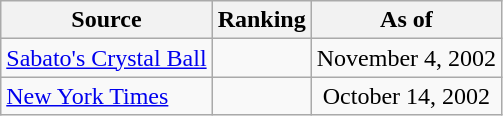<table class="wikitable" style="text-align:center">
<tr>
<th>Source</th>
<th>Ranking</th>
<th>As of</th>
</tr>
<tr>
<td align=left><a href='#'>Sabato's Crystal Ball</a></td>
<td></td>
<td>November 4, 2002</td>
</tr>
<tr>
<td align=left><a href='#'>New York Times</a></td>
<td></td>
<td>October 14, 2002</td>
</tr>
</table>
